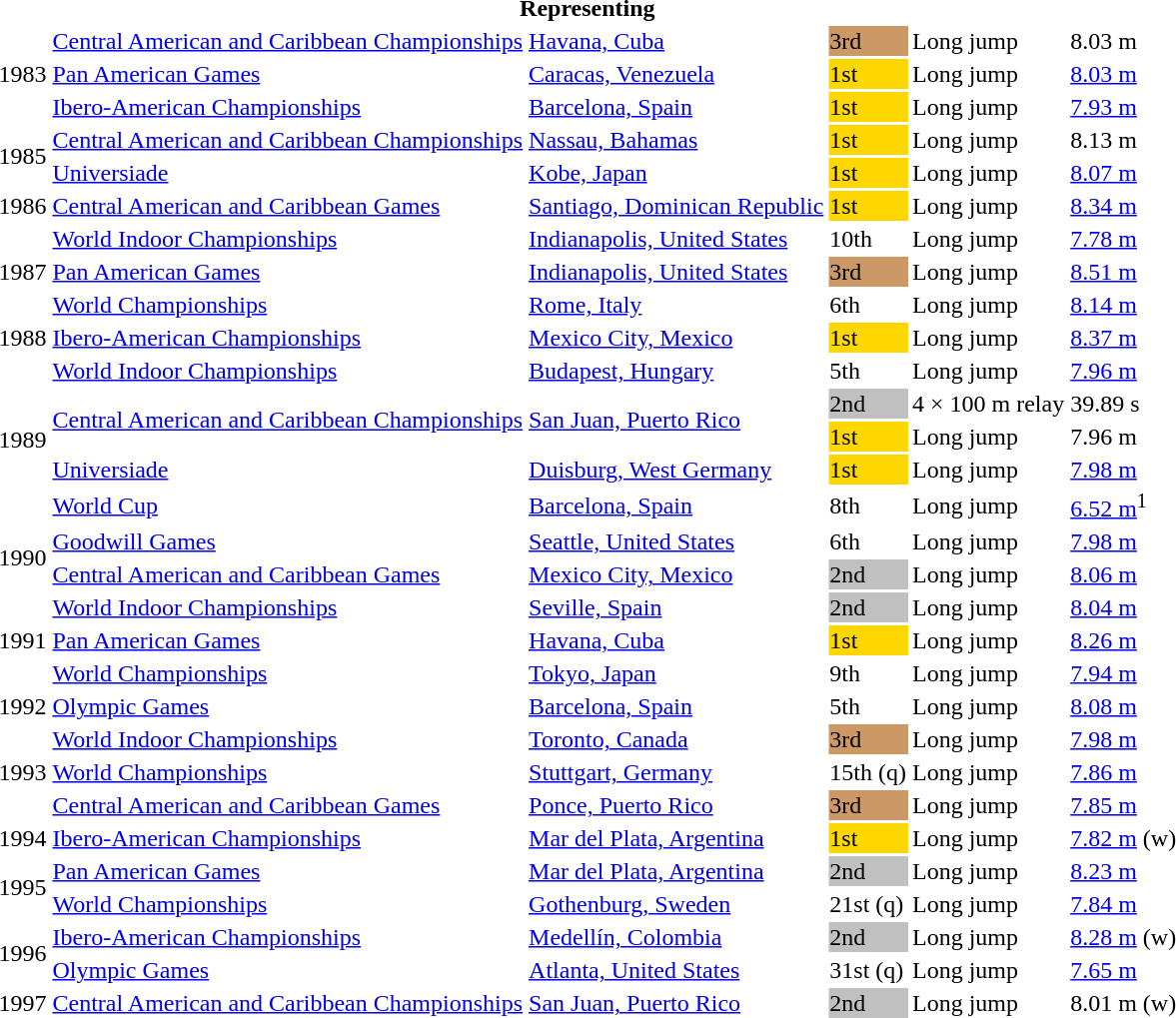<table>
<tr>
<th colspan=6>Representing </th>
</tr>
<tr>
<td rowspan=3>1983</td>
<td><a href='#'>Central American and Caribbean Championships</a></td>
<td><a href='#'>Havana, Cuba</a></td>
<td bgcolor=cc9966>3rd</td>
<td>Long jump</td>
<td>8.03 m</td>
</tr>
<tr>
<td><a href='#'>Pan American Games</a></td>
<td><a href='#'>Caracas, Venezuela</a></td>
<td bgcolor=gold>1st</td>
<td>Long jump</td>
<td><a href='#'>8.03 m</a></td>
</tr>
<tr>
<td><a href='#'>Ibero-American Championships</a></td>
<td><a href='#'>Barcelona, Spain</a></td>
<td bgcolor=gold>1st</td>
<td>Long jump</td>
<td><a href='#'>7.93 m</a></td>
</tr>
<tr>
<td rowspan=2>1985</td>
<td><a href='#'>Central American and Caribbean Championships</a></td>
<td><a href='#'>Nassau, Bahamas</a></td>
<td bgcolor=gold>1st</td>
<td>Long jump</td>
<td>8.13 m</td>
</tr>
<tr>
<td><a href='#'>Universiade</a></td>
<td><a href='#'>Kobe, Japan</a></td>
<td bgcolor=gold>1st</td>
<td>Long jump</td>
<td><a href='#'>8.07 m</a></td>
</tr>
<tr>
<td>1986</td>
<td><a href='#'>Central American and Caribbean Games</a></td>
<td><a href='#'>Santiago, Dominican Republic</a></td>
<td bgcolor=gold>1st</td>
<td>Long jump</td>
<td><a href='#'>8.34 m</a></td>
</tr>
<tr>
<td rowspan=3>1987</td>
<td><a href='#'>World Indoor Championships</a></td>
<td><a href='#'>Indianapolis, United States</a></td>
<td>10th</td>
<td>Long jump</td>
<td><a href='#'>7.78 m</a></td>
</tr>
<tr>
<td><a href='#'>Pan American Games</a></td>
<td><a href='#'>Indianapolis, United States</a></td>
<td bgcolor=cc9966>3rd</td>
<td>Long jump</td>
<td><a href='#'>8.51 m</a></td>
</tr>
<tr>
<td><a href='#'>World Championships</a></td>
<td><a href='#'>Rome, Italy</a></td>
<td>6th</td>
<td>Long jump</td>
<td><a href='#'>8.14 m</a></td>
</tr>
<tr>
<td>1988</td>
<td><a href='#'>Ibero-American Championships</a></td>
<td><a href='#'>Mexico City, Mexico</a></td>
<td bgcolor=gold>1st</td>
<td>Long jump</td>
<td><a href='#'>8.37 m</a></td>
</tr>
<tr>
<td rowspan=5>1989</td>
<td><a href='#'>World Indoor Championships</a></td>
<td><a href='#'>Budapest, Hungary</a></td>
<td>5th</td>
<td>Long jump</td>
<td><a href='#'>7.96 m</a></td>
</tr>
<tr>
<td rowspan=2><a href='#'>Central American and Caribbean Championships</a></td>
<td rowspan=2><a href='#'>San Juan, Puerto Rico</a></td>
<td bgcolor=silver>2nd</td>
<td>4 × 100 m relay</td>
<td>39.89 s</td>
</tr>
<tr>
<td bgcolor=gold>1st</td>
<td>Long jump</td>
<td>7.96 m</td>
</tr>
<tr>
<td><a href='#'>Universiade</a></td>
<td><a href='#'>Duisburg, West Germany</a></td>
<td bgcolor=gold>1st</td>
<td>Long jump</td>
<td><a href='#'>7.98 m</a></td>
</tr>
<tr>
<td><a href='#'>World Cup</a></td>
<td><a href='#'>Barcelona, Spain</a></td>
<td>8th</td>
<td>Long jump</td>
<td><a href='#'>6.52 m</a><sup>1</sup></td>
</tr>
<tr>
<td rowspan=2>1990</td>
<td><a href='#'>Goodwill Games</a></td>
<td><a href='#'>Seattle, United States</a></td>
<td>6th</td>
<td>Long jump</td>
<td><a href='#'>7.98 m</a></td>
</tr>
<tr>
<td><a href='#'>Central American and Caribbean Games</a></td>
<td><a href='#'>Mexico City, Mexico</a></td>
<td bgcolor=silver>2nd</td>
<td>Long jump</td>
<td><a href='#'>8.06 m</a></td>
</tr>
<tr>
<td rowspan=3>1991</td>
<td><a href='#'>World Indoor Championships</a></td>
<td><a href='#'>Seville, Spain</a></td>
<td bgcolor=silver>2nd</td>
<td>Long jump</td>
<td><a href='#'>8.04 m</a></td>
</tr>
<tr>
<td><a href='#'>Pan American Games</a></td>
<td><a href='#'>Havana, Cuba</a></td>
<td bgcolor=gold>1st</td>
<td>Long jump</td>
<td><a href='#'>8.26 m</a></td>
</tr>
<tr>
<td><a href='#'>World Championships</a></td>
<td><a href='#'>Tokyo, Japan</a></td>
<td>9th</td>
<td>Long jump</td>
<td><a href='#'>7.94 m</a></td>
</tr>
<tr>
<td>1992</td>
<td><a href='#'>Olympic Games</a></td>
<td><a href='#'>Barcelona, Spain</a></td>
<td>5th</td>
<td>Long jump</td>
<td><a href='#'>8.08 m</a></td>
</tr>
<tr>
<td rowspan=3>1993</td>
<td><a href='#'>World Indoor Championships</a></td>
<td><a href='#'>Toronto, Canada</a></td>
<td bgcolor=cc9966>3rd</td>
<td>Long jump</td>
<td><a href='#'>7.98 m</a></td>
</tr>
<tr>
<td><a href='#'>World Championships</a></td>
<td><a href='#'>Stuttgart, Germany</a></td>
<td>15th (q)</td>
<td>Long jump</td>
<td><a href='#'>7.86 m</a></td>
</tr>
<tr>
<td><a href='#'>Central American and Caribbean Games</a></td>
<td><a href='#'>Ponce, Puerto Rico</a></td>
<td bgcolor=cc9966>3rd</td>
<td>Long jump</td>
<td><a href='#'>7.85 m</a></td>
</tr>
<tr>
<td>1994</td>
<td><a href='#'>Ibero-American Championships</a></td>
<td><a href='#'>Mar del Plata, Argentina</a></td>
<td bgcolor=gold>1st</td>
<td>Long jump</td>
<td><a href='#'>7.82 m</a> (w)</td>
</tr>
<tr>
<td rowspan=2>1995</td>
<td><a href='#'>Pan American Games</a></td>
<td><a href='#'>Mar del Plata, Argentina</a></td>
<td bgcolor=silver>2nd</td>
<td>Long jump</td>
<td><a href='#'>8.23 m</a></td>
</tr>
<tr>
<td><a href='#'>World Championships</a></td>
<td><a href='#'>Gothenburg, Sweden</a></td>
<td>21st (q)</td>
<td>Long jump</td>
<td><a href='#'>7.84 m</a></td>
</tr>
<tr>
<td rowspan=2>1996</td>
<td><a href='#'>Ibero-American Championships</a></td>
<td><a href='#'>Medellín, Colombia</a></td>
<td bgcolor=silver>2nd</td>
<td>Long jump</td>
<td><a href='#'>8.28 m</a> (w)</td>
</tr>
<tr>
<td><a href='#'>Olympic Games</a></td>
<td><a href='#'>Atlanta, United States</a></td>
<td>31st (q)</td>
<td>Long jump</td>
<td><a href='#'>7.65 m</a></td>
</tr>
<tr>
<td>1997</td>
<td><a href='#'>Central American and Caribbean Championships</a></td>
<td><a href='#'>San Juan, Puerto Rico</a></td>
<td bgcolor=silver>2nd</td>
<td>Long jump</td>
<td>8.01 m (w)</td>
</tr>
</table>
